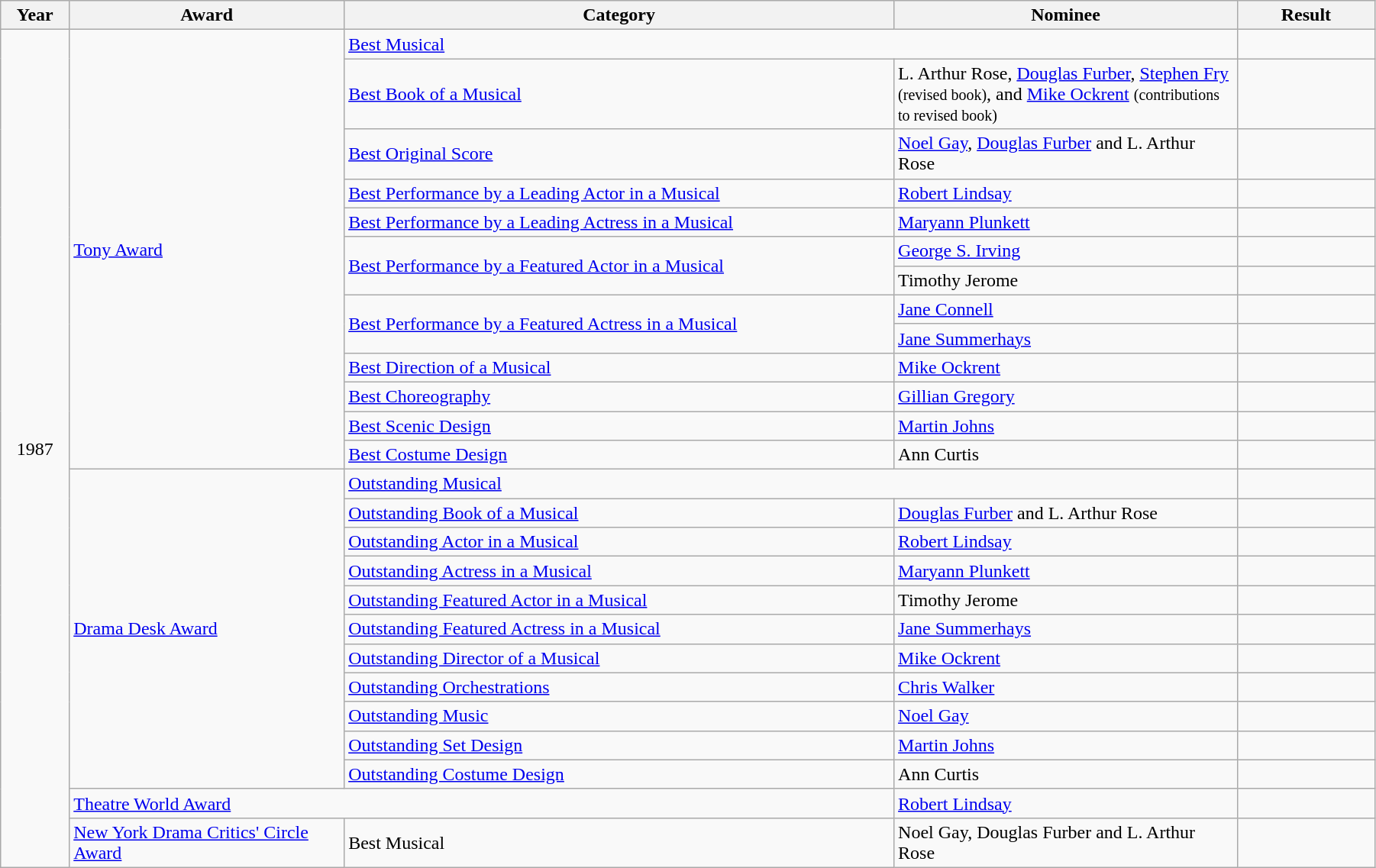<table class="wikitable" width="95%">
<tr>
<th width="5%">Year</th>
<th width="20%">Award</th>
<th width="40%">Category</th>
<th width="25%">Nominee</th>
<th width="10%">Result</th>
</tr>
<tr>
<td rowspan="26" align="center">1987</td>
<td rowspan="13"><a href='#'>Tony Award</a></td>
<td colspan="2"><a href='#'>Best Musical</a></td>
<td></td>
</tr>
<tr>
<td><a href='#'>Best Book of a Musical</a></td>
<td>L. Arthur Rose, <a href='#'>Douglas Furber</a>, <a href='#'>Stephen Fry</a> <small>(revised book)</small>, and <a href='#'>Mike Ockrent</a> <small>(contributions to revised book)</small></td>
<td></td>
</tr>
<tr>
<td><a href='#'>Best Original Score</a></td>
<td><a href='#'>Noel Gay</a>, <a href='#'>Douglas Furber</a> and L. Arthur Rose</td>
<td></td>
</tr>
<tr>
<td><a href='#'>Best Performance by a Leading Actor in a Musical</a></td>
<td><a href='#'>Robert Lindsay</a></td>
<td></td>
</tr>
<tr>
<td><a href='#'>Best Performance by a Leading Actress in a Musical</a></td>
<td><a href='#'>Maryann Plunkett</a></td>
<td></td>
</tr>
<tr>
<td rowspan="2"><a href='#'>Best Performance by a Featured Actor in a Musical</a></td>
<td><a href='#'>George S. Irving</a></td>
<td></td>
</tr>
<tr>
<td>Timothy Jerome</td>
<td></td>
</tr>
<tr>
<td rowspan="2"><a href='#'>Best Performance by a Featured Actress in a Musical</a></td>
<td><a href='#'>Jane Connell</a></td>
<td></td>
</tr>
<tr>
<td><a href='#'>Jane Summerhays</a></td>
<td></td>
</tr>
<tr>
<td><a href='#'>Best Direction of a Musical</a></td>
<td><a href='#'>Mike Ockrent</a></td>
<td></td>
</tr>
<tr>
<td><a href='#'>Best Choreography</a></td>
<td><a href='#'>Gillian Gregory</a></td>
<td></td>
</tr>
<tr>
<td><a href='#'>Best Scenic Design</a></td>
<td><a href='#'>Martin Johns</a></td>
<td></td>
</tr>
<tr>
<td><a href='#'>Best Costume Design</a></td>
<td>Ann Curtis</td>
<td></td>
</tr>
<tr>
<td rowspan="11"><a href='#'>Drama Desk Award</a></td>
<td colspan="2"><a href='#'>Outstanding Musical</a></td>
<td></td>
</tr>
<tr>
<td><a href='#'>Outstanding Book of a Musical</a></td>
<td><a href='#'>Douglas Furber</a> and L. Arthur Rose</td>
<td></td>
</tr>
<tr>
<td><a href='#'>Outstanding Actor in a Musical</a></td>
<td><a href='#'>Robert Lindsay</a></td>
<td></td>
</tr>
<tr>
<td><a href='#'>Outstanding Actress in a Musical</a></td>
<td><a href='#'>Maryann Plunkett</a></td>
<td></td>
</tr>
<tr>
<td><a href='#'>Outstanding Featured Actor in a Musical</a></td>
<td>Timothy Jerome</td>
<td></td>
</tr>
<tr>
<td><a href='#'>Outstanding Featured Actress in a Musical</a></td>
<td><a href='#'>Jane Summerhays</a></td>
<td></td>
</tr>
<tr>
<td><a href='#'>Outstanding Director of a Musical</a></td>
<td><a href='#'>Mike Ockrent</a></td>
<td></td>
</tr>
<tr>
<td><a href='#'>Outstanding Orchestrations</a></td>
<td><a href='#'>Chris Walker</a></td>
<td></td>
</tr>
<tr>
<td><a href='#'>Outstanding Music</a></td>
<td><a href='#'>Noel Gay</a></td>
<td></td>
</tr>
<tr>
<td><a href='#'>Outstanding Set Design</a></td>
<td><a href='#'>Martin Johns</a></td>
<td></td>
</tr>
<tr>
<td><a href='#'>Outstanding Costume Design</a></td>
<td>Ann Curtis</td>
<td></td>
</tr>
<tr>
<td colspan="2"><a href='#'>Theatre World Award</a></td>
<td><a href='#'>Robert Lindsay</a></td>
<td></td>
</tr>
<tr>
<td><a href='#'>New York Drama Critics' Circle Award</a></td>
<td>Best Musical</td>
<td>Noel Gay, Douglas Furber and L. Arthur Rose</td>
<td></td>
</tr>
</table>
